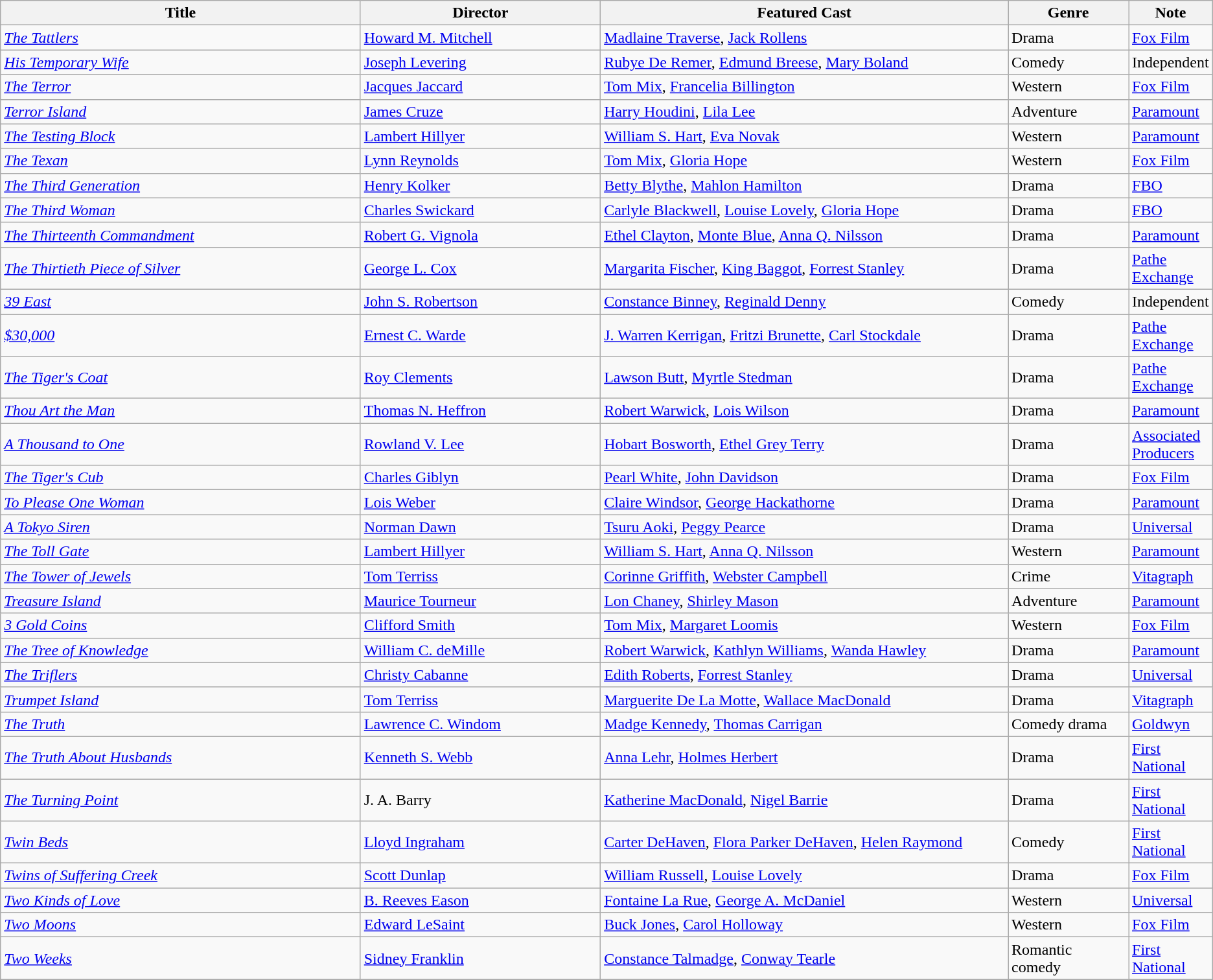<table class="wikitable">
<tr>
<th style="width:30%;">Title</th>
<th style="width:20%;">Director</th>
<th style="width:34%;">Featured Cast</th>
<th style="width:10%;">Genre</th>
<th style="width:10%;">Note</th>
</tr>
<tr>
<td><em><a href='#'>The Tattlers</a></em></td>
<td><a href='#'>Howard M. Mitchell</a></td>
<td><a href='#'>Madlaine Traverse</a>, <a href='#'>Jack Rollens</a></td>
<td>Drama</td>
<td><a href='#'>Fox Film</a></td>
</tr>
<tr>
<td><em><a href='#'>His Temporary Wife</a></em></td>
<td><a href='#'>Joseph Levering</a></td>
<td><a href='#'>Rubye De Remer</a>, <a href='#'>Edmund Breese</a>, <a href='#'>Mary Boland</a></td>
<td>Comedy</td>
<td>Independent</td>
</tr>
<tr>
<td><em><a href='#'>The Terror</a></em></td>
<td><a href='#'>Jacques Jaccard</a></td>
<td><a href='#'>Tom Mix</a>, <a href='#'>Francelia Billington</a></td>
<td>Western</td>
<td><a href='#'>Fox Film</a></td>
</tr>
<tr>
<td><em><a href='#'>Terror Island</a></em></td>
<td><a href='#'>James Cruze</a></td>
<td><a href='#'>Harry Houdini</a>, <a href='#'>Lila Lee</a></td>
<td>Adventure</td>
<td><a href='#'>Paramount</a></td>
</tr>
<tr>
<td><em><a href='#'>The Testing Block</a></em></td>
<td><a href='#'>Lambert Hillyer</a></td>
<td><a href='#'>William S. Hart</a>, <a href='#'>Eva Novak</a></td>
<td>Western</td>
<td><a href='#'>Paramount</a></td>
</tr>
<tr>
<td><em><a href='#'>The Texan</a></em></td>
<td><a href='#'>Lynn Reynolds</a></td>
<td><a href='#'>Tom Mix</a>, <a href='#'>Gloria Hope</a></td>
<td>Western</td>
<td><a href='#'>Fox Film</a></td>
</tr>
<tr>
<td><em><a href='#'>The Third Generation</a></em></td>
<td><a href='#'>Henry Kolker</a></td>
<td><a href='#'>Betty Blythe</a>, <a href='#'>Mahlon Hamilton</a></td>
<td>Drama</td>
<td><a href='#'>FBO</a></td>
</tr>
<tr>
<td><em><a href='#'>The Third Woman</a></em></td>
<td><a href='#'>Charles Swickard</a></td>
<td><a href='#'>Carlyle Blackwell</a>, <a href='#'>Louise Lovely</a>, <a href='#'>Gloria Hope</a></td>
<td>Drama</td>
<td><a href='#'>FBO</a></td>
</tr>
<tr>
<td><em><a href='#'>The Thirteenth Commandment</a></em></td>
<td><a href='#'>Robert G. Vignola</a></td>
<td><a href='#'>Ethel Clayton</a>, <a href='#'>Monte Blue</a>, <a href='#'>Anna Q. Nilsson</a></td>
<td>Drama</td>
<td><a href='#'>Paramount</a></td>
</tr>
<tr>
<td><em><a href='#'>The Thirtieth Piece of Silver</a></em></td>
<td><a href='#'>George L. Cox</a></td>
<td><a href='#'>Margarita Fischer</a>, <a href='#'>King Baggot</a>, <a href='#'>Forrest Stanley</a></td>
<td>Drama</td>
<td><a href='#'>Pathe Exchange</a></td>
</tr>
<tr>
<td><em><a href='#'>39 East</a></em></td>
<td><a href='#'>John S. Robertson</a></td>
<td><a href='#'>Constance Binney</a>, <a href='#'>Reginald Denny</a></td>
<td>Comedy</td>
<td>Independent</td>
</tr>
<tr>
<td><em><a href='#'>$30,000</a></em></td>
<td><a href='#'>Ernest C. Warde</a></td>
<td><a href='#'>J. Warren Kerrigan</a>, <a href='#'>Fritzi Brunette</a>, <a href='#'>Carl Stockdale</a></td>
<td>Drama</td>
<td><a href='#'>Pathe Exchange</a></td>
</tr>
<tr>
<td><em><a href='#'>The Tiger's Coat</a></em></td>
<td><a href='#'>Roy Clements</a></td>
<td><a href='#'>Lawson Butt</a>, <a href='#'>Myrtle Stedman</a></td>
<td>Drama</td>
<td><a href='#'>Pathe Exchange</a></td>
</tr>
<tr>
<td><em><a href='#'>Thou Art the Man</a></em></td>
<td><a href='#'>Thomas N. Heffron</a></td>
<td><a href='#'>Robert Warwick</a>, <a href='#'>Lois Wilson</a></td>
<td>Drama</td>
<td><a href='#'>Paramount</a></td>
</tr>
<tr>
<td><em><a href='#'>A Thousand to One</a></em></td>
<td><a href='#'>Rowland V. Lee</a></td>
<td><a href='#'>Hobart Bosworth</a>, <a href='#'>Ethel Grey Terry</a></td>
<td>Drama</td>
<td><a href='#'>Associated Producers</a></td>
</tr>
<tr>
<td><em><a href='#'>The Tiger's Cub</a></em></td>
<td><a href='#'>Charles Giblyn</a></td>
<td><a href='#'>Pearl White</a>, <a href='#'>John Davidson</a></td>
<td>Drama</td>
<td><a href='#'>Fox Film</a></td>
</tr>
<tr>
<td><em><a href='#'>To Please One Woman</a></em></td>
<td><a href='#'>Lois Weber</a></td>
<td><a href='#'>Claire Windsor</a>, <a href='#'>George Hackathorne</a></td>
<td>Drama</td>
<td><a href='#'>Paramount</a></td>
</tr>
<tr>
<td><em><a href='#'>A Tokyo Siren</a></em></td>
<td><a href='#'>Norman Dawn</a></td>
<td><a href='#'>Tsuru Aoki</a>, <a href='#'>Peggy Pearce</a></td>
<td>Drama</td>
<td><a href='#'>Universal</a></td>
</tr>
<tr>
<td><em><a href='#'>The Toll Gate</a></em></td>
<td><a href='#'>Lambert Hillyer</a></td>
<td><a href='#'>William S. Hart</a>, <a href='#'>Anna Q. Nilsson</a></td>
<td>Western</td>
<td><a href='#'>Paramount</a></td>
</tr>
<tr>
<td><em><a href='#'>The Tower of Jewels</a></em></td>
<td><a href='#'>Tom Terriss</a></td>
<td><a href='#'>Corinne Griffith</a>, <a href='#'>Webster Campbell</a></td>
<td>Crime</td>
<td><a href='#'>Vitagraph</a></td>
</tr>
<tr>
<td><em><a href='#'>Treasure Island</a></em></td>
<td><a href='#'>Maurice Tourneur</a></td>
<td><a href='#'>Lon Chaney</a>, <a href='#'>Shirley Mason</a></td>
<td>Adventure</td>
<td><a href='#'>Paramount</a></td>
</tr>
<tr>
<td><em><a href='#'>3 Gold Coins</a></em></td>
<td><a href='#'>Clifford Smith</a></td>
<td><a href='#'>Tom Mix</a>, <a href='#'>Margaret Loomis</a></td>
<td>Western</td>
<td><a href='#'>Fox Film</a></td>
</tr>
<tr>
<td><em><a href='#'>The Tree of Knowledge</a></em></td>
<td><a href='#'>William C. deMille</a></td>
<td><a href='#'>Robert Warwick</a>, <a href='#'>Kathlyn Williams</a>, <a href='#'>Wanda Hawley</a></td>
<td>Drama</td>
<td><a href='#'>Paramount</a></td>
</tr>
<tr>
<td><em><a href='#'>The Triflers</a></em></td>
<td><a href='#'>Christy Cabanne</a></td>
<td><a href='#'>Edith Roberts</a>, <a href='#'>Forrest Stanley</a></td>
<td>Drama</td>
<td><a href='#'>Universal</a></td>
</tr>
<tr>
<td><em><a href='#'>Trumpet Island</a></em></td>
<td><a href='#'>Tom Terriss</a></td>
<td><a href='#'>Marguerite De La Motte</a>, <a href='#'>Wallace MacDonald</a></td>
<td>Drama</td>
<td><a href='#'>Vitagraph</a></td>
</tr>
<tr>
<td><em><a href='#'>The Truth</a></em></td>
<td><a href='#'>Lawrence C. Windom</a></td>
<td><a href='#'>Madge Kennedy</a>, <a href='#'>Thomas Carrigan</a></td>
<td>Comedy drama</td>
<td><a href='#'>Goldwyn</a></td>
</tr>
<tr>
<td><em><a href='#'>The Truth About Husbands</a></em></td>
<td><a href='#'>Kenneth S. Webb</a></td>
<td><a href='#'>Anna Lehr</a>, <a href='#'>Holmes Herbert</a></td>
<td>Drama</td>
<td><a href='#'>First National</a></td>
</tr>
<tr>
<td><em><a href='#'>The Turning Point</a></em></td>
<td>J. A. Barry</td>
<td><a href='#'>Katherine MacDonald</a>, <a href='#'>Nigel Barrie</a></td>
<td>Drama</td>
<td><a href='#'>First National</a></td>
</tr>
<tr>
<td><em><a href='#'>Twin Beds</a></em></td>
<td><a href='#'>Lloyd Ingraham</a></td>
<td><a href='#'>Carter DeHaven</a>, <a href='#'>Flora Parker DeHaven</a>, <a href='#'>Helen Raymond</a></td>
<td>Comedy</td>
<td><a href='#'>First National</a></td>
</tr>
<tr>
<td><em><a href='#'>Twins of Suffering Creek</a></em></td>
<td><a href='#'>Scott Dunlap</a></td>
<td><a href='#'>William Russell</a>, <a href='#'>Louise Lovely</a></td>
<td>Drama</td>
<td><a href='#'>Fox Film</a></td>
</tr>
<tr>
<td><em><a href='#'>Two Kinds of Love</a></em></td>
<td><a href='#'>B. Reeves Eason</a></td>
<td><a href='#'>Fontaine La Rue</a>, <a href='#'>George A. McDaniel</a></td>
<td>Western</td>
<td><a href='#'>Universal</a></td>
</tr>
<tr>
<td><em><a href='#'>Two Moons</a></em></td>
<td><a href='#'>Edward LeSaint</a></td>
<td><a href='#'>Buck Jones</a>, <a href='#'>Carol Holloway</a></td>
<td>Western</td>
<td><a href='#'>Fox Film</a></td>
</tr>
<tr>
<td><em><a href='#'>Two Weeks</a></em></td>
<td><a href='#'>Sidney Franklin</a></td>
<td><a href='#'>Constance Talmadge</a>, <a href='#'>Conway Tearle</a></td>
<td>Romantic comedy</td>
<td><a href='#'>First National</a></td>
</tr>
<tr>
</tr>
</table>
